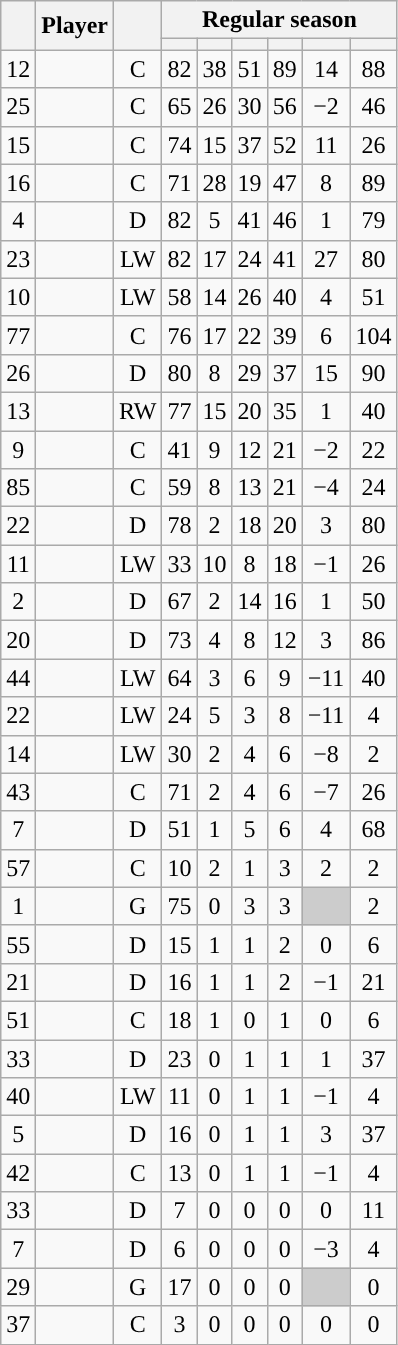<table class="wikitable sortable plainrowheaders" style="text-align:center;">
<tr>
<th scope="col" data-sort-type="number" rowspan="2"></th>
<th scope="col" rowspan="2">Player</th>
<th scope="col" rowspan="2"></th>
<th scope=colgroup colspan=6>Regular season</th>
</tr>
<tr>
<th scope="col" data-sort-type="number"></th>
<th scope="col" data-sort-type="number"></th>
<th scope="col" data-sort-type="number"></th>
<th scope="col" data-sort-type="number"></th>
<th scope="col" data-sort-type="number"></th>
<th scope="col" data-sort-type="number"></th>
</tr>
<tr>
<td scope="row">12</td>
<td align="left"></td>
<td>C</td>
<td>82</td>
<td>38</td>
<td>51</td>
<td>89</td>
<td>14</td>
<td>88</td>
</tr>
<tr>
<td scope="row">25</td>
<td align="left"></td>
<td>C</td>
<td>65</td>
<td>26</td>
<td>30</td>
<td>56</td>
<td>−2</td>
<td>46</td>
</tr>
<tr>
<td scope="row">15</td>
<td align="left"></td>
<td>C</td>
<td>74</td>
<td>15</td>
<td>37</td>
<td>52</td>
<td>11</td>
<td>26</td>
</tr>
<tr>
<td scope="row">16</td>
<td align="left"></td>
<td>C</td>
<td>71</td>
<td>28</td>
<td>19</td>
<td>47</td>
<td>8</td>
<td>89</td>
</tr>
<tr>
<td scope="row">4</td>
<td align="left"></td>
<td>D</td>
<td>82</td>
<td>5</td>
<td>41</td>
<td>46</td>
<td>1</td>
<td>79</td>
</tr>
<tr>
<td scope="row">23</td>
<td align="left"></td>
<td>LW</td>
<td>82</td>
<td>17</td>
<td>24</td>
<td>41</td>
<td>27</td>
<td>80</td>
</tr>
<tr>
<td scope="row">10</td>
<td align="left"></td>
<td>LW</td>
<td>58</td>
<td>14</td>
<td>26</td>
<td>40</td>
<td>4</td>
<td>51</td>
</tr>
<tr>
<td scope="row">77</td>
<td align="left"></td>
<td>C</td>
<td>76</td>
<td>17</td>
<td>22</td>
<td>39</td>
<td>6</td>
<td>104</td>
</tr>
<tr>
<td scope="row">26</td>
<td align="left"></td>
<td>D</td>
<td>80</td>
<td>8</td>
<td>29</td>
<td>37</td>
<td>15</td>
<td>90</td>
</tr>
<tr>
<td scope="row">13</td>
<td align="left"></td>
<td>RW</td>
<td>77</td>
<td>15</td>
<td>20</td>
<td>35</td>
<td>1</td>
<td>40</td>
</tr>
<tr>
<td scope="row">9</td>
<td align="left"></td>
<td>C</td>
<td>41</td>
<td>9</td>
<td>12</td>
<td>21</td>
<td>−2</td>
<td>22</td>
</tr>
<tr>
<td scope="row">85</td>
<td align="left"></td>
<td>C</td>
<td>59</td>
<td>8</td>
<td>13</td>
<td>21</td>
<td>−4</td>
<td>24</td>
</tr>
<tr>
<td scope="row">22</td>
<td align="left"></td>
<td>D</td>
<td>78</td>
<td>2</td>
<td>18</td>
<td>20</td>
<td>3</td>
<td>80</td>
</tr>
<tr>
<td scope="row">11</td>
<td align="left"></td>
<td>LW</td>
<td>33</td>
<td>10</td>
<td>8</td>
<td>18</td>
<td>−1</td>
<td>26</td>
</tr>
<tr>
<td scope="row">2</td>
<td align="left"></td>
<td>D</td>
<td>67</td>
<td>2</td>
<td>14</td>
<td>16</td>
<td>1</td>
<td>50</td>
</tr>
<tr>
<td scope="row">20</td>
<td align="left"></td>
<td>D</td>
<td>73</td>
<td>4</td>
<td>8</td>
<td>12</td>
<td>3</td>
<td>86</td>
</tr>
<tr>
<td scope="row">44</td>
<td align="left"></td>
<td>LW</td>
<td>64</td>
<td>3</td>
<td>6</td>
<td>9</td>
<td>−11</td>
<td>40</td>
</tr>
<tr>
<td scope="row">22</td>
<td align="left"></td>
<td>LW</td>
<td>24</td>
<td>5</td>
<td>3</td>
<td>8</td>
<td>−11</td>
<td>4</td>
</tr>
<tr>
<td scope="row">14</td>
<td align="left"></td>
<td>LW</td>
<td>30</td>
<td>2</td>
<td>4</td>
<td>6</td>
<td>−8</td>
<td>2</td>
</tr>
<tr>
<td scope="row">43</td>
<td align="left"></td>
<td>C</td>
<td>71</td>
<td>2</td>
<td>4</td>
<td>6</td>
<td>−7</td>
<td>26</td>
</tr>
<tr>
<td scope="row">7</td>
<td align="left"></td>
<td>D</td>
<td>51</td>
<td>1</td>
<td>5</td>
<td>6</td>
<td>4</td>
<td>68</td>
</tr>
<tr>
<td scope="row">57</td>
<td align="left"></td>
<td>C</td>
<td>10</td>
<td>2</td>
<td>1</td>
<td>3</td>
<td>2</td>
<td>2</td>
</tr>
<tr>
<td scope="row">1</td>
<td align="left"></td>
<td>G</td>
<td>75</td>
<td>0</td>
<td>3</td>
<td>3</td>
<td style="background:#ccc"></td>
<td>2</td>
</tr>
<tr>
<td scope="row">55</td>
<td align="left"></td>
<td>D</td>
<td>15</td>
<td>1</td>
<td>1</td>
<td>2</td>
<td>0</td>
<td>6</td>
</tr>
<tr>
<td scope="row">21</td>
<td align="left"></td>
<td>D</td>
<td>16</td>
<td>1</td>
<td>1</td>
<td>2</td>
<td>−1</td>
<td>21</td>
</tr>
<tr>
<td scope="row">51</td>
<td align="left"></td>
<td>C</td>
<td>18</td>
<td>1</td>
<td>0</td>
<td>1</td>
<td>0</td>
<td>6</td>
</tr>
<tr>
<td scope="row">33</td>
<td align="left"></td>
<td>D</td>
<td>23</td>
<td>0</td>
<td>1</td>
<td>1</td>
<td>1</td>
<td>37</td>
</tr>
<tr>
<td scope="row">40</td>
<td align="left"></td>
<td>LW</td>
<td>11</td>
<td>0</td>
<td>1</td>
<td>1</td>
<td>−1</td>
<td>4</td>
</tr>
<tr>
<td scope="row">5</td>
<td align="left"></td>
<td>D</td>
<td>16</td>
<td>0</td>
<td>1</td>
<td>1</td>
<td>3</td>
<td>37</td>
</tr>
<tr>
<td scope="row">42</td>
<td align="left"></td>
<td>C</td>
<td>13</td>
<td>0</td>
<td>1</td>
<td>1</td>
<td>−1</td>
<td>4</td>
</tr>
<tr>
<td scope="row">33</td>
<td align="left"></td>
<td>D</td>
<td>7</td>
<td>0</td>
<td>0</td>
<td>0</td>
<td>0</td>
<td>11</td>
</tr>
<tr>
<td scope="row">7</td>
<td align="left"></td>
<td>D</td>
<td>6</td>
<td>0</td>
<td>0</td>
<td>0</td>
<td>−3</td>
<td>4</td>
</tr>
<tr>
<td scope="row">29</td>
<td align="left"></td>
<td>G</td>
<td>17</td>
<td>0</td>
<td>0</td>
<td>0</td>
<td style="background:#ccc"></td>
<td>0</td>
</tr>
<tr>
<td scope="row">37</td>
<td align="left"></td>
<td>C</td>
<td>3</td>
<td>0</td>
<td>0</td>
<td>0</td>
<td>0</td>
<td>0</td>
</tr>
</table>
